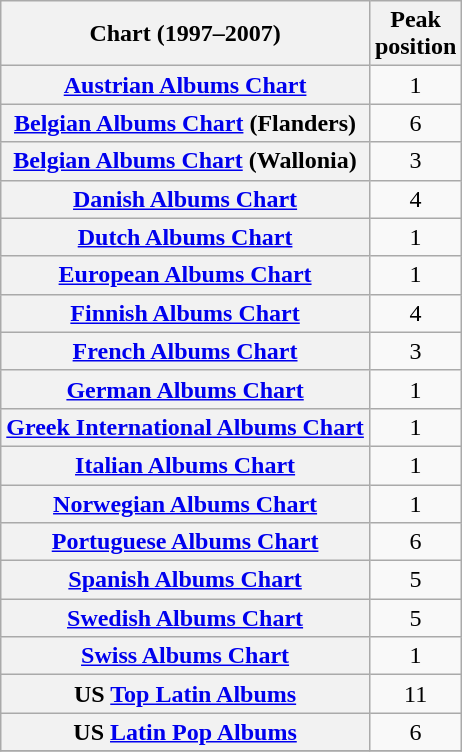<table class="wikitable sortable plainrowheaders">
<tr>
<th>Chart (1997–2007)</th>
<th>Peak<br>position</th>
</tr>
<tr>
<th scope="row"><a href='#'>Austrian Albums Chart</a></th>
<td style="text-align:center;">1</td>
</tr>
<tr>
<th scope="row"><a href='#'>Belgian Albums Chart</a> (Flanders)</th>
<td style="text-align:center;">6</td>
</tr>
<tr>
<th scope="row"><a href='#'>Belgian Albums Chart</a> (Wallonia)</th>
<td style="text-align:center;">3</td>
</tr>
<tr>
<th scope="row"><a href='#'>Danish Albums Chart</a></th>
<td style="text-align:center;">4</td>
</tr>
<tr>
<th scope="row"><a href='#'>Dutch Albums Chart</a></th>
<td style="text-align:center;">1</td>
</tr>
<tr>
<th scope="row"><a href='#'>European Albums Chart</a></th>
<td style="text-align:center;">1</td>
</tr>
<tr>
<th scope="row"><a href='#'>Finnish Albums Chart</a></th>
<td style="text-align:center;">4</td>
</tr>
<tr>
<th scope="row"><a href='#'>French Albums Chart</a></th>
<td style="text-align:center;">3</td>
</tr>
<tr>
<th scope="row"><a href='#'>German Albums Chart</a></th>
<td style="text-align:center;">1</td>
</tr>
<tr>
<th scope="row"><a href='#'>Greek International Albums Chart</a></th>
<td style="text-align:center;">1</td>
</tr>
<tr>
<th scope="row"><a href='#'>Italian Albums Chart</a></th>
<td style="text-align:center;">1</td>
</tr>
<tr>
<th scope="row"><a href='#'>Norwegian Albums Chart</a></th>
<td style="text-align:center;">1</td>
</tr>
<tr>
<th scope="row"><a href='#'>Portuguese Albums Chart</a></th>
<td style="text-align:center;">6</td>
</tr>
<tr>
<th scope="row"><a href='#'>Spanish Albums Chart</a></th>
<td style="text-align:center;">5</td>
</tr>
<tr>
<th scope="row"><a href='#'>Swedish Albums Chart</a></th>
<td style="text-align:center;">5</td>
</tr>
<tr>
<th scope="row"><a href='#'>Swiss Albums Chart</a></th>
<td style="text-align:center;">1</td>
</tr>
<tr>
<th scope="row">US <a href='#'>Top Latin Albums</a></th>
<td style="text-align:center;">11</td>
</tr>
<tr>
<th scope="row">US <a href='#'>Latin Pop Albums</a></th>
<td style="text-align:center;">6</td>
</tr>
<tr>
</tr>
</table>
